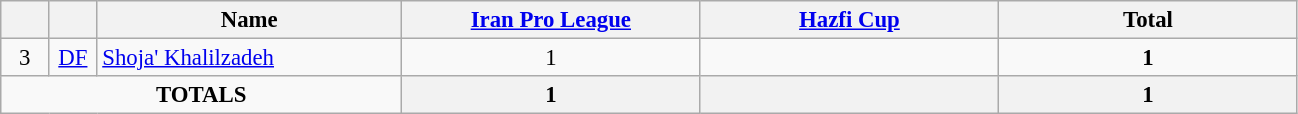<table class="wikitable" style="font-size: 95%; text-align: center;">
<tr>
<th width=25></th>
<th width=25></th>
<th width=196>Name</th>
<th width=192><strong><a href='#'>Iran Pro League</a></strong></th>
<th width=192><strong><a href='#'>Hazfi Cup</a></strong></th>
<th width=192>Total</th>
</tr>
<tr>
<td>3</td>
<td><a href='#'>DF</a></td>
<td align="left"> <a href='#'>Shoja' Khalilzadeh</a></td>
<td>1</td>
<td></td>
<td><strong>1</strong></td>
</tr>
<tr>
<td colspan="3"><strong>TOTALS</strong></td>
<th><strong>1</strong></th>
<th><strong> </strong></th>
<th><strong>1</strong></th>
</tr>
</table>
